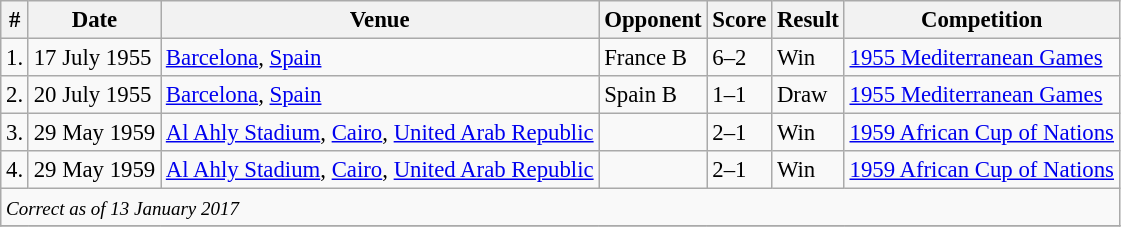<table class="wikitable" style="font-size:95%;">
<tr>
<th>#</th>
<th>Date</th>
<th>Venue</th>
<th>Opponent</th>
<th>Score</th>
<th>Result</th>
<th>Competition</th>
</tr>
<tr>
<td>1.</td>
<td>17 July 1955</td>
<td><a href='#'>Barcelona</a>, <a href='#'>Spain</a></td>
<td> France B</td>
<td>6–2</td>
<td>Win</td>
<td><a href='#'>1955 Mediterranean Games</a></td>
</tr>
<tr>
<td>2.</td>
<td>20 July 1955</td>
<td><a href='#'>Barcelona</a>, <a href='#'>Spain</a></td>
<td> Spain B</td>
<td>1–1</td>
<td>Draw</td>
<td><a href='#'>1955 Mediterranean Games</a></td>
</tr>
<tr>
<td>3.</td>
<td>29 May 1959</td>
<td><a href='#'>Al Ahly Stadium</a>, <a href='#'>Cairo</a>, <a href='#'>United Arab Republic</a></td>
<td></td>
<td>2–1</td>
<td>Win</td>
<td><a href='#'>1959 African Cup of Nations</a></td>
</tr>
<tr>
<td>4.</td>
<td>29 May 1959</td>
<td><a href='#'>Al Ahly Stadium</a>, <a href='#'>Cairo</a>, <a href='#'>United Arab Republic</a></td>
<td></td>
<td>2–1</td>
<td>Win</td>
<td><a href='#'>1959 African Cup of Nations</a></td>
</tr>
<tr>
<td colspan="12"><small><em>Correct as of 13 January 2017</em></small></td>
</tr>
<tr>
</tr>
</table>
